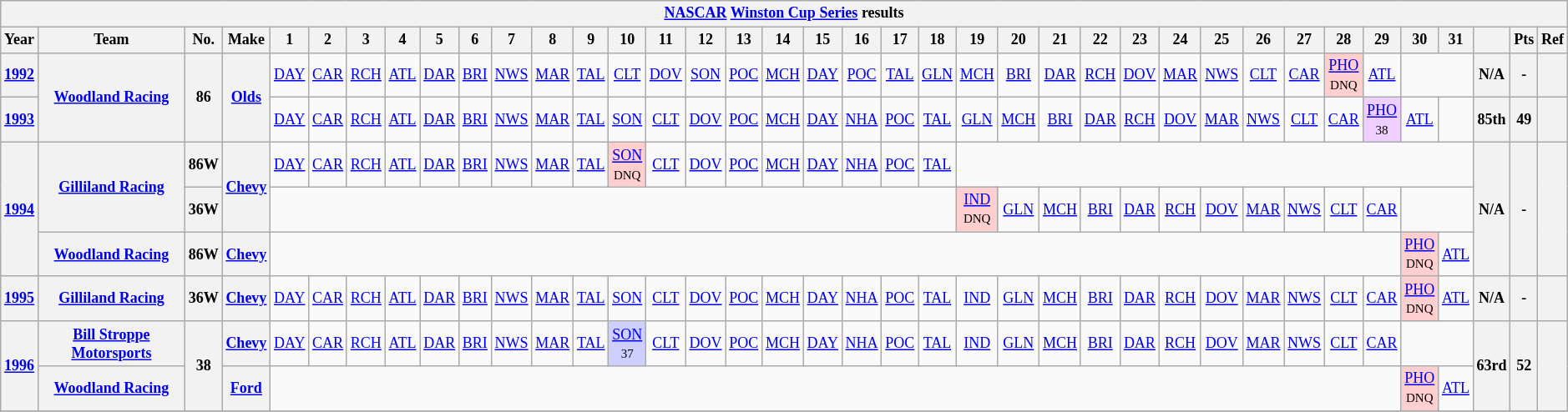<table class="wikitable" style="text-align:center; font-size:75%">
<tr>
<th colspan=45><a href='#'>NASCAR</a> <a href='#'>Winston Cup Series</a> results</th>
</tr>
<tr>
<th>Year</th>
<th>Team</th>
<th>No.</th>
<th>Make</th>
<th>1</th>
<th>2</th>
<th>3</th>
<th>4</th>
<th>5</th>
<th>6</th>
<th>7</th>
<th>8</th>
<th>9</th>
<th>10</th>
<th>11</th>
<th>12</th>
<th>13</th>
<th>14</th>
<th>15</th>
<th>16</th>
<th>17</th>
<th>18</th>
<th>19</th>
<th>20</th>
<th>21</th>
<th>22</th>
<th>23</th>
<th>24</th>
<th>25</th>
<th>26</th>
<th>27</th>
<th>28</th>
<th>29</th>
<th>30</th>
<th>31</th>
<th></th>
<th>Pts</th>
<th>Ref</th>
</tr>
<tr>
<th><a href='#'>1992</a></th>
<th rowspan=2><a href='#'>Woodland Racing</a></th>
<th rowspan=2>86</th>
<th rowspan=2><a href='#'>Olds</a></th>
<td><a href='#'>DAY</a></td>
<td><a href='#'>CAR</a></td>
<td><a href='#'>RCH</a></td>
<td><a href='#'>ATL</a></td>
<td><a href='#'>DAR</a></td>
<td><a href='#'>BRI</a></td>
<td><a href='#'>NWS</a></td>
<td><a href='#'>MAR</a></td>
<td><a href='#'>TAL</a></td>
<td><a href='#'>CLT</a></td>
<td><a href='#'>DOV</a></td>
<td><a href='#'>SON</a></td>
<td><a href='#'>POC</a></td>
<td><a href='#'>MCH</a></td>
<td><a href='#'>DAY</a></td>
<td><a href='#'>POC</a></td>
<td><a href='#'>TAL</a></td>
<td><a href='#'>GLN</a></td>
<td><a href='#'>MCH</a></td>
<td><a href='#'>BRI</a></td>
<td><a href='#'>DAR</a></td>
<td><a href='#'>RCH</a></td>
<td><a href='#'>DOV</a></td>
<td><a href='#'>MAR</a></td>
<td><a href='#'>NWS</a></td>
<td><a href='#'>CLT</a></td>
<td><a href='#'>CAR</a></td>
<td style="background:#FFCFCF;"><a href='#'>PHO</a><br><small>DNQ</small></td>
<td><a href='#'>ATL</a></td>
<td colspan=2></td>
<th>N/A</th>
<th>-</th>
<th></th>
</tr>
<tr>
<th><a href='#'>1993</a></th>
<td><a href='#'>DAY</a></td>
<td><a href='#'>CAR</a></td>
<td><a href='#'>RCH</a></td>
<td><a href='#'>ATL</a></td>
<td><a href='#'>DAR</a></td>
<td><a href='#'>BRI</a></td>
<td><a href='#'>NWS</a></td>
<td><a href='#'>MAR</a></td>
<td><a href='#'>TAL</a></td>
<td><a href='#'>SON</a></td>
<td><a href='#'>CLT</a></td>
<td><a href='#'>DOV</a></td>
<td><a href='#'>POC</a></td>
<td><a href='#'>MCH</a></td>
<td><a href='#'>DAY</a></td>
<td><a href='#'>NHA</a></td>
<td><a href='#'>POC</a></td>
<td><a href='#'>TAL</a></td>
<td><a href='#'>GLN</a></td>
<td><a href='#'>MCH</a></td>
<td><a href='#'>BRI</a></td>
<td><a href='#'>DAR</a></td>
<td><a href='#'>RCH</a></td>
<td><a href='#'>DOV</a></td>
<td><a href='#'>MAR</a></td>
<td><a href='#'>NWS</a></td>
<td><a href='#'>CLT</a></td>
<td><a href='#'>CAR</a></td>
<td style="background:#EFCFFF;"><a href='#'>PHO</a><br><small>38</small></td>
<td><a href='#'>ATL</a></td>
<td></td>
<th>85th</th>
<th>49</th>
<th></th>
</tr>
<tr>
<th rowspan=3><a href='#'>1994</a></th>
<th rowspan=2><a href='#'>Gilliland Racing</a></th>
<th>86W</th>
<th rowspan=2><a href='#'>Chevy</a></th>
<td><a href='#'>DAY</a></td>
<td><a href='#'>CAR</a></td>
<td><a href='#'>RCH</a></td>
<td><a href='#'>ATL</a></td>
<td><a href='#'>DAR</a></td>
<td><a href='#'>BRI</a></td>
<td><a href='#'>NWS</a></td>
<td><a href='#'>MAR</a></td>
<td><a href='#'>TAL</a></td>
<td style="background:#FFCFCF;"><a href='#'>SON</a><br><small>DNQ</small></td>
<td><a href='#'>CLT</a></td>
<td><a href='#'>DOV</a></td>
<td><a href='#'>POC</a></td>
<td><a href='#'>MCH</a></td>
<td><a href='#'>DAY</a></td>
<td><a href='#'>NHA</a></td>
<td><a href='#'>POC</a></td>
<td><a href='#'>TAL</a></td>
<td colspan=13></td>
<th rowspan=3>N/A</th>
<th rowspan=3>-</th>
<th rowspan=3></th>
</tr>
<tr>
<th>36W</th>
<td colspan=18></td>
<td style="background:#FFCFCF;"><a href='#'>IND</a><br><small>DNQ</small></td>
<td><a href='#'>GLN</a></td>
<td><a href='#'>MCH</a></td>
<td><a href='#'>BRI</a></td>
<td><a href='#'>DAR</a></td>
<td><a href='#'>RCH</a></td>
<td><a href='#'>DOV</a></td>
<td><a href='#'>MAR</a></td>
<td><a href='#'>NWS</a></td>
<td><a href='#'>CLT</a></td>
<td><a href='#'>CAR</a></td>
<td colspan=2></td>
</tr>
<tr>
<th><a href='#'>Woodland Racing</a></th>
<th>86W</th>
<th><a href='#'>Chevy</a></th>
<td colspan=29></td>
<td style="background:#FFCFCF;"><a href='#'>PHO</a><br><small>DNQ</small></td>
<td><a href='#'>ATL</a></td>
</tr>
<tr>
<th><a href='#'>1995</a></th>
<th><a href='#'>Gilliland Racing</a></th>
<th>36W</th>
<th><a href='#'>Chevy</a></th>
<td><a href='#'>DAY</a></td>
<td><a href='#'>CAR</a></td>
<td><a href='#'>RCH</a></td>
<td><a href='#'>ATL</a></td>
<td><a href='#'>DAR</a></td>
<td><a href='#'>BRI</a></td>
<td><a href='#'>NWS</a></td>
<td><a href='#'>MAR</a></td>
<td><a href='#'>TAL</a></td>
<td><a href='#'>SON</a></td>
<td><a href='#'>CLT</a></td>
<td><a href='#'>DOV</a></td>
<td><a href='#'>POC</a></td>
<td><a href='#'>MCH</a></td>
<td><a href='#'>DAY</a></td>
<td><a href='#'>NHA</a></td>
<td><a href='#'>POC</a></td>
<td><a href='#'>TAL</a></td>
<td><a href='#'>IND</a></td>
<td><a href='#'>GLN</a></td>
<td><a href='#'>MCH</a></td>
<td><a href='#'>BRI</a></td>
<td><a href='#'>DAR</a></td>
<td><a href='#'>RCH</a></td>
<td><a href='#'>DOV</a></td>
<td><a href='#'>MAR</a></td>
<td><a href='#'>NWS</a></td>
<td><a href='#'>CLT</a></td>
<td><a href='#'>CAR</a></td>
<td style="background:#FFCFCF;"><a href='#'>PHO</a><br><small>DNQ</small></td>
<td><a href='#'>ATL</a></td>
<th>N/A</th>
<th>-</th>
<th></th>
</tr>
<tr>
<th rowspan=2><a href='#'>1996</a></th>
<th><a href='#'>Bill Stroppe Motorsports</a></th>
<th rowspan=2>38</th>
<th><a href='#'>Chevy</a></th>
<td><a href='#'>DAY</a></td>
<td><a href='#'>CAR</a></td>
<td><a href='#'>RCH</a></td>
<td><a href='#'>ATL</a></td>
<td><a href='#'>DAR</a></td>
<td><a href='#'>BRI</a></td>
<td><a href='#'>NWS</a></td>
<td><a href='#'>MAR</a></td>
<td><a href='#'>TAL</a></td>
<td style="background:#CFCFFF;"><a href='#'>SON</a><br><small>37</small></td>
<td><a href='#'>CLT</a></td>
<td><a href='#'>DOV</a></td>
<td><a href='#'>POC</a></td>
<td><a href='#'>MCH</a></td>
<td><a href='#'>DAY</a></td>
<td><a href='#'>NHA</a></td>
<td><a href='#'>POC</a></td>
<td><a href='#'>TAL</a></td>
<td><a href='#'>IND</a></td>
<td><a href='#'>GLN</a></td>
<td><a href='#'>MCH</a></td>
<td><a href='#'>BRI</a></td>
<td><a href='#'>DAR</a></td>
<td><a href='#'>RCH</a></td>
<td><a href='#'>DOV</a></td>
<td><a href='#'>MAR</a></td>
<td><a href='#'>NWS</a></td>
<td><a href='#'>CLT</a></td>
<td><a href='#'>CAR</a></td>
<td colspan=2></td>
<th rowspan=2>63rd</th>
<th rowspan=2>52</th>
<th rowspan=2></th>
</tr>
<tr>
<th><a href='#'>Woodland Racing</a></th>
<th><a href='#'>Ford</a></th>
<td colspan=29></td>
<td style="background:#FFCFCF;"><a href='#'>PHO</a><br><small>DNQ</small></td>
<td><a href='#'>ATL</a></td>
</tr>
<tr>
</tr>
</table>
